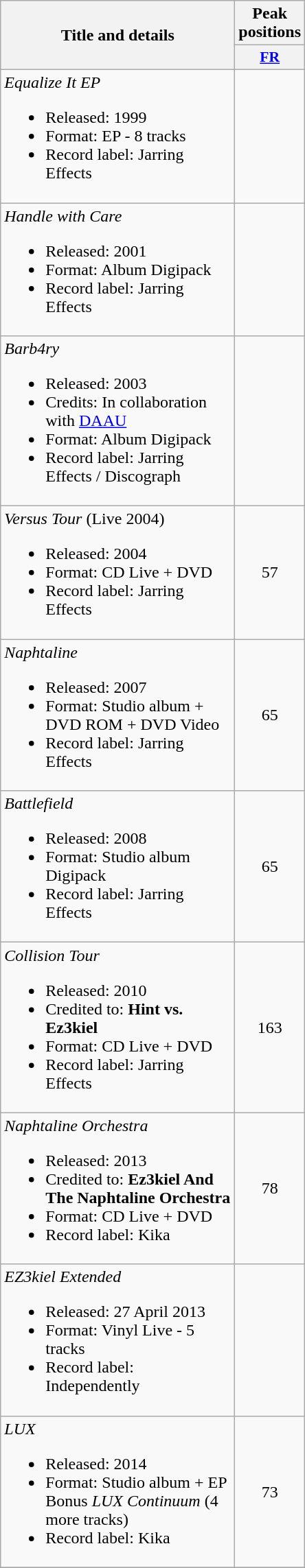<table class="wikitable">
<tr>
<th align="center" rowspan="2" width="220">Title and details</th>
<th align="center" colspan="1" width="20">Peak positions</th>
</tr>
<tr>
<th scope="col" style="width:3em;font-size:90%;"><a href='#'>FR</a><br></th>
</tr>
<tr>
<td><em>Equalize It EP</em><br><ul><li>Released: 1999</li><li>Format: EP - 8 tracks</li><li>Record label: Jarring Effects</li></ul></td>
<td style="text-align:center;"></td>
</tr>
<tr>
<td><em>Handle with Care</em><br><ul><li>Released: 2001</li><li>Format: Album Digipack</li><li>Record label: Jarring Effects</li></ul></td>
<td style="text-align:center;"></td>
</tr>
<tr>
<td><em>Barb4ry</em><br><ul><li>Released: 2003</li><li>Credits: In collaboration with <a href='#'>DAAU</a></li><li>Format: Album Digipack</li><li>Record label: Jarring Effects / Discograph</li></ul></td>
<td style="text-align:center;"></td>
</tr>
<tr>
<td><em>Versus Tour</em> (Live 2004)<br><ul><li>Released: 2004</li><li>Format: CD Live + DVD</li><li>Record label: Jarring Effects</li></ul></td>
<td style="text-align:center;">57</td>
</tr>
<tr>
<td><em>Naphtaline</em><br><ul><li>Released: 2007</li><li>Format: Studio album + DVD ROM + DVD Video</li><li>Record label: Jarring Effects</li></ul></td>
<td style="text-align:center;">65</td>
</tr>
<tr>
<td><em>Battlefield</em><br><ul><li>Released: 2008</li><li>Format: Studio album Digipack</li><li>Record label: Jarring Effects</li></ul></td>
<td style="text-align:center;">65</td>
</tr>
<tr>
<td><em>Collision Tour</em><br><ul><li>Released: 2010</li><li>Credited to: <strong>Hint vs. Ez3kiel</strong></li><li>Format: CD Live + DVD</li><li>Record label: Jarring Effects</li></ul></td>
<td style="text-align:center;">163</td>
</tr>
<tr>
<td><em>Naphtaline Orchestra</em><br><ul><li>Released: 2013</li><li>Credited to: <strong>Ez3kiel And The Naphtaline Orchestra</strong></li><li>Format: CD Live + DVD</li><li>Record label: Kika</li></ul></td>
<td style="text-align:center;">78</td>
</tr>
<tr>
<td><em>EZ3kiel Extended</em><br><ul><li>Released: 27 April 2013</li><li>Format: Vinyl Live - 5 tracks</li><li>Record label: Independently</li></ul></td>
<td style="text-align:center;"></td>
</tr>
<tr>
<td><em>LUX</em><br><ul><li>Released: 2014</li><li>Format: Studio album + EP Bonus <em>LUX Continuum</em> (4 more tracks)</li><li>Record label: Kika</li></ul></td>
<td style="text-align:center;">73</td>
</tr>
<tr>
</tr>
</table>
